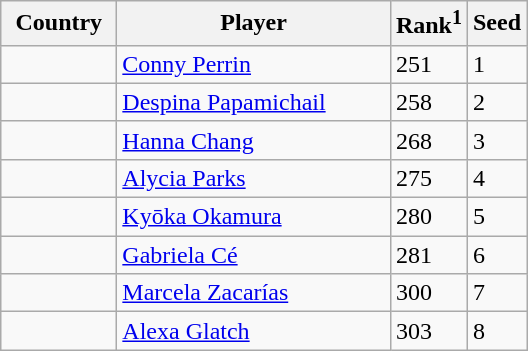<table class="sortable wikitable">
<tr>
<th width="70">Country</th>
<th width="175">Player</th>
<th>Rank<sup>1</sup></th>
<th>Seed</th>
</tr>
<tr>
<td></td>
<td><a href='#'>Conny Perrin</a></td>
<td>251</td>
<td>1</td>
</tr>
<tr>
<td></td>
<td><a href='#'>Despina Papamichail</a></td>
<td>258</td>
<td>2</td>
</tr>
<tr>
<td></td>
<td><a href='#'>Hanna Chang</a></td>
<td>268</td>
<td>3</td>
</tr>
<tr>
<td></td>
<td><a href='#'>Alycia Parks</a></td>
<td>275</td>
<td>4</td>
</tr>
<tr>
<td></td>
<td><a href='#'>Kyōka Okamura</a></td>
<td>280</td>
<td>5</td>
</tr>
<tr>
<td></td>
<td><a href='#'>Gabriela Cé</a></td>
<td>281</td>
<td>6</td>
</tr>
<tr>
<td></td>
<td><a href='#'>Marcela Zacarías</a></td>
<td>300</td>
<td>7</td>
</tr>
<tr>
<td></td>
<td><a href='#'>Alexa Glatch</a></td>
<td>303</td>
<td>8</td>
</tr>
</table>
